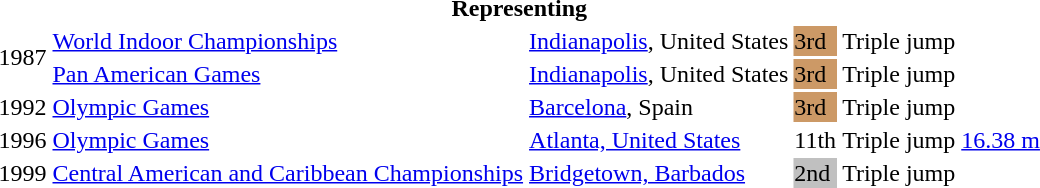<table>
<tr>
<th colspan="6">Representing </th>
</tr>
<tr>
<td rowspan=2>1987</td>
<td><a href='#'>World Indoor Championships</a></td>
<td><a href='#'>Indianapolis</a>, United States</td>
<td bgcolor="CC9966">3rd</td>
<td>Triple jump</td>
<td></td>
</tr>
<tr>
<td><a href='#'>Pan American Games</a></td>
<td><a href='#'>Indianapolis</a>, United States</td>
<td bgcolor="CC9966">3rd</td>
<td>Triple jump</td>
<td></td>
</tr>
<tr>
<td>1992</td>
<td><a href='#'>Olympic Games</a></td>
<td><a href='#'>Barcelona</a>, Spain</td>
<td bgcolor="CC9966">3rd</td>
<td>Triple jump</td>
<td></td>
</tr>
<tr>
<td>1996</td>
<td><a href='#'>Olympic Games</a></td>
<td><a href='#'>Atlanta, United States</a></td>
<td>11th</td>
<td>Triple jump</td>
<td><a href='#'>16.38 m</a></td>
</tr>
<tr>
<td>1999</td>
<td><a href='#'>Central American and Caribbean Championships</a></td>
<td><a href='#'>Bridgetown, Barbados</a></td>
<td bgcolor="silver">2nd</td>
<td>Triple jump</td>
<td></td>
</tr>
</table>
